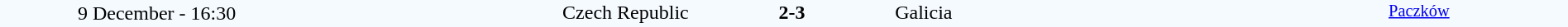<table style="width: 100%; background:#F5FAFF;" cellspacing="0">
<tr>
<td align=center rowspan=3 width=20%>9 December - 16:30</td>
</tr>
<tr>
<td width=24% align=right>Czech Republic</td>
<td align=center width=13%><strong>2-3</strong></td>
<td width=24%>Galicia</td>
<td style=font-size:85% rowspan=3 valign=top align=center><a href='#'>Paczków</a></td>
</tr>
<tr style=font-size:85%>
<td align=right valign=top></td>
<td></td>
<td></td>
</tr>
</table>
